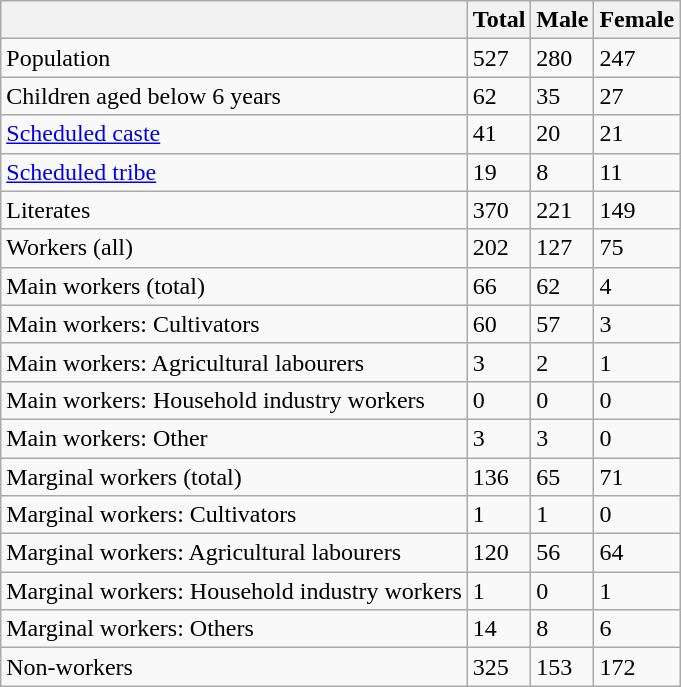<table class="wikitable sortable">
<tr>
<th></th>
<th>Total</th>
<th>Male</th>
<th>Female</th>
</tr>
<tr>
<td>Population</td>
<td>527</td>
<td>280</td>
<td>247</td>
</tr>
<tr>
<td>Children aged below 6 years</td>
<td>62</td>
<td>35</td>
<td>27</td>
</tr>
<tr>
<td><a href='#'>Scheduled caste</a></td>
<td>41</td>
<td>20</td>
<td>21</td>
</tr>
<tr>
<td><a href='#'>Scheduled tribe</a></td>
<td>19</td>
<td>8</td>
<td>11</td>
</tr>
<tr>
<td>Literates</td>
<td>370</td>
<td>221</td>
<td>149</td>
</tr>
<tr>
<td>Workers (all)</td>
<td>202</td>
<td>127</td>
<td>75</td>
</tr>
<tr>
<td>Main workers (total)</td>
<td>66</td>
<td>62</td>
<td>4</td>
</tr>
<tr>
<td>Main workers: Cultivators</td>
<td>60</td>
<td>57</td>
<td>3</td>
</tr>
<tr>
<td>Main workers: Agricultural labourers</td>
<td>3</td>
<td>2</td>
<td>1</td>
</tr>
<tr>
<td>Main workers: Household industry workers</td>
<td>0</td>
<td>0</td>
<td>0</td>
</tr>
<tr>
<td>Main workers: Other</td>
<td>3</td>
<td>3</td>
<td>0</td>
</tr>
<tr>
<td>Marginal workers (total)</td>
<td>136</td>
<td>65</td>
<td>71</td>
</tr>
<tr>
<td>Marginal workers: Cultivators</td>
<td>1</td>
<td>1</td>
<td>0</td>
</tr>
<tr>
<td>Marginal workers: Agricultural labourers</td>
<td>120</td>
<td>56</td>
<td>64</td>
</tr>
<tr>
<td>Marginal workers: Household industry workers</td>
<td>1</td>
<td>0</td>
<td>1</td>
</tr>
<tr>
<td>Marginal workers: Others</td>
<td>14</td>
<td>8</td>
<td>6</td>
</tr>
<tr>
<td>Non-workers</td>
<td>325</td>
<td>153</td>
<td>172</td>
</tr>
</table>
